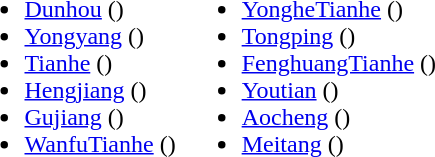<table>
<tr>
<td valign="top"><br><ul><li><a href='#'>Dunhou</a> ()</li><li><a href='#'>Yongyang</a> ()</li><li><a href='#'>Tianhe</a> ()</li><li><a href='#'>Hengjiang</a> ()</li><li><a href='#'>Gujiang</a> ()</li><li><a href='#'>WanfuTianhe</a> ()</li></ul></td>
<td valign="top"><br><ul><li><a href='#'>YongheTianhe</a> ()</li><li><a href='#'>Tongping</a> ()</li><li><a href='#'>FenghuangTianhe</a> ()</li><li><a href='#'>Youtian</a> ()</li><li><a href='#'>Aocheng</a> ()</li><li><a href='#'>Meitang</a> ()</li></ul></td>
</tr>
</table>
